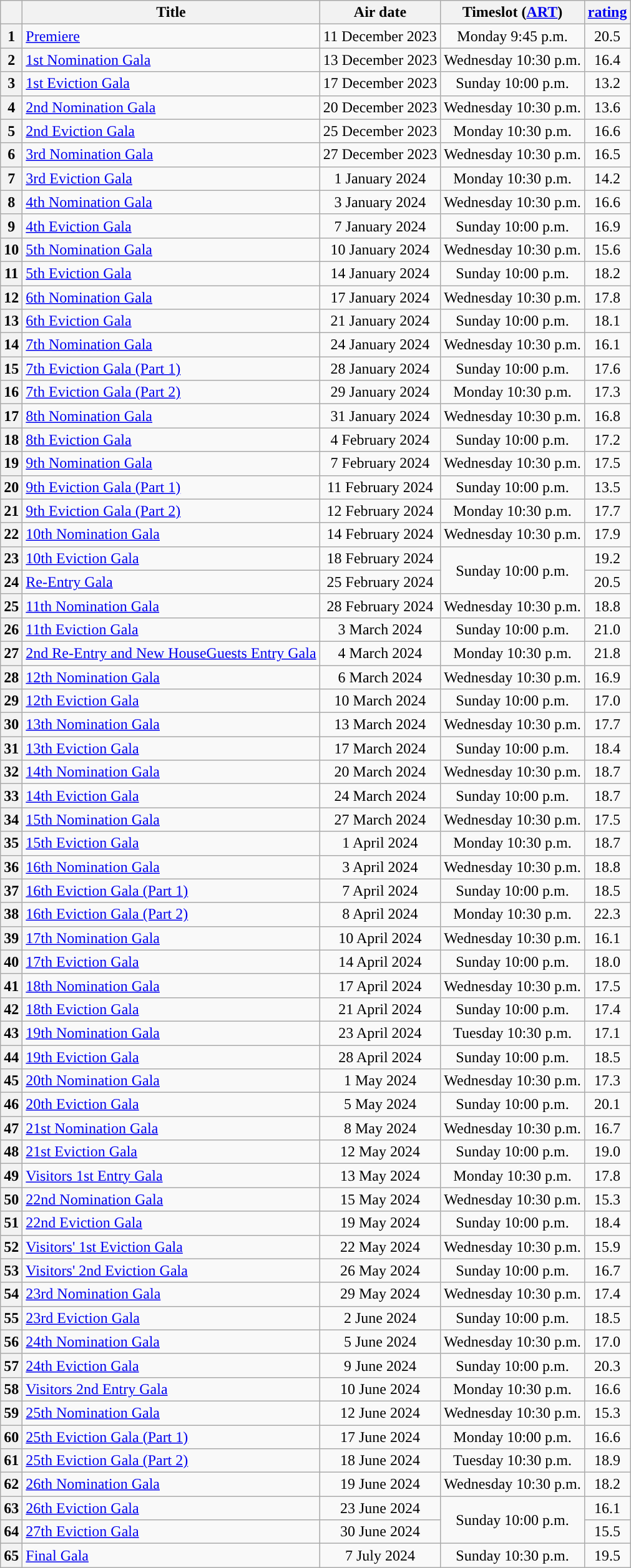<table class="wikitable sortable plainrowheaders" style="text-align:center">
<tr>
<th></th>
<th>Title</th>
<th>Air date</th>
<th>Timeslot (<a href='#'>ART</a>)</th>
<th> <a href='#'>rating</a></th>
</tr>
<tr>
<th scope="row" style="text-align:center">1</th>
<td style="text-align: left;"><a href='#'>Premiere</a></td>
<td>11 December 2023</td>
<td>Monday 9:45 p.m.</td>
<td>20.5</td>
</tr>
<tr>
<th scope="row" style="text-align:center">2</th>
<td style="text-align: left;"><a href='#'>1st Nomination Gala</a></td>
<td>13 December 2023</td>
<td>Wednesday 10:30 p.m.</td>
<td>16.4</td>
</tr>
<tr>
<th scope="row" style="text-align:center">3</th>
<td style="text-align: left;"><a href='#'>1st Eviction Gala</a></td>
<td>17 December 2023</td>
<td>Sunday 10:00 p.m.</td>
<td>13.2</td>
</tr>
<tr>
<th scope="row" style="text-align:center">4</th>
<td style="text-align: left;"><a href='#'>2nd Nomination Gala</a></td>
<td>20 December 2023</td>
<td>Wednesday 10:30 p.m.</td>
<td>13.6</td>
</tr>
<tr>
<th scope="row" style="text-align:center">5</th>
<td style="text-align: left;"><a href='#'>2nd Eviction Gala</a></td>
<td>25 December 2023</td>
<td>Monday 10:30 p.m.</td>
<td>16.6</td>
</tr>
<tr>
<th scope="row" style="text-align:center">6</th>
<td style="text-align: left;"><a href='#'>3rd Nomination Gala</a></td>
<td>27 December 2023</td>
<td>Wednesday 10:30 p.m.</td>
<td>16.5</td>
</tr>
<tr>
<th scope="row" style="text-align:center">7</th>
<td style="text-align: left;"><a href='#'>3rd Eviction Gala</a></td>
<td>1 January 2024</td>
<td>Monday 10:30 p.m.</td>
<td>14.2</td>
</tr>
<tr>
<th scope="row" style="text-align:center">8</th>
<td style="text-align: left;"><a href='#'>4th Nomination Gala</a></td>
<td>3 January 2024</td>
<td>Wednesday 10:30 p.m.</td>
<td>16.6</td>
</tr>
<tr>
<th scope="row" style="text-align:center">9</th>
<td style="text-align: left;"><a href='#'>4th Eviction Gala</a></td>
<td>7 January 2024</td>
<td>Sunday 10:00 p.m.</td>
<td>16.9</td>
</tr>
<tr>
<th scope="row" style="text-align:center">10</th>
<td style="text-align: left;"><a href='#'>5th Nomination Gala</a></td>
<td>10 January 2024</td>
<td>Wednesday 10:30 p.m.</td>
<td>15.6</td>
</tr>
<tr>
<th scope="row" style="text-align:center">11</th>
<td style="text-align: left;"><a href='#'>5th Eviction Gala</a></td>
<td>14 January 2024</td>
<td>Sunday 10:00 p.m.</td>
<td>18.2</td>
</tr>
<tr>
<th scope="row" style="text-align:center">12</th>
<td style="text-align: left;"><a href='#'>6th Nomination Gala</a></td>
<td>17 January 2024</td>
<td>Wednesday 10:30 p.m.</td>
<td>17.8</td>
</tr>
<tr>
<th scope="row" style="text-align:center">13</th>
<td style="text-align: left;"><a href='#'>6th Eviction Gala</a></td>
<td>21 January 2024</td>
<td>Sunday 10:00 p.m.</td>
<td>18.1</td>
</tr>
<tr>
<th scope="row" style="text-align:center">14</th>
<td style="text-align: left;"><a href='#'>7th Nomination Gala</a></td>
<td>24 January 2024</td>
<td>Wednesday 10:30 p.m.</td>
<td>16.1</td>
</tr>
<tr>
<th scope="row" style="text-align:center">15</th>
<td style="text-align: left;"><a href='#'>7th Eviction Gala (Part 1)</a></td>
<td>28 January 2024</td>
<td>Sunday 10:00 p.m.</td>
<td>17.6</td>
</tr>
<tr>
<th scope="row" style="text-align:center">16</th>
<td style="text-align: left;"><a href='#'>7th Eviction Gala (Part 2)</a></td>
<td>29 January 2024</td>
<td>Monday 10:30 p.m.</td>
<td>17.3</td>
</tr>
<tr>
<th scope="row" style="text-align:center">17</th>
<td style="text-align: left;"><a href='#'>8th Nomination Gala</a></td>
<td>31 January 2024</td>
<td>Wednesday 10:30 p.m.</td>
<td>16.8</td>
</tr>
<tr>
<th scope="row" style="text-align:center">18</th>
<td style="text-align: left;"><a href='#'>8th Eviction Gala</a></td>
<td>4 February 2024</td>
<td>Sunday 10:00 p.m.</td>
<td>17.2</td>
</tr>
<tr>
<th scope="row" style="text-align:center">19</th>
<td style="text-align: left;"><a href='#'>9th Nomination Gala</a></td>
<td>7 February 2024</td>
<td>Wednesday 10:30 p.m.</td>
<td>17.5</td>
</tr>
<tr>
<th scope="row" style="text-align:center">20</th>
<td style="text-align: left;"><a href='#'>9th Eviction Gala (Part 1)</a></td>
<td>11 February 2024</td>
<td>Sunday 10:00 p.m.</td>
<td>13.5</td>
</tr>
<tr>
<th scope="row" style="text-align:center">21</th>
<td style="text-align: left;"><a href='#'>9th Eviction Gala (Part 2)</a></td>
<td>12 February 2024</td>
<td>Monday 10:30 p.m.</td>
<td>17.7</td>
</tr>
<tr>
<th scope="row" style="text-align:center">22</th>
<td style="text-align: left;"><a href='#'>10th Nomination Gala</a></td>
<td>14 February 2024</td>
<td>Wednesday 10:30 p.m.</td>
<td>17.9</td>
</tr>
<tr>
<th scope="row" style="text-align:center">23</th>
<td style="text-align: left;"><a href='#'>10th Eviction Gala</a></td>
<td>18 February 2024</td>
<td rowspan="2">Sunday 10:00 p.m.</td>
<td>19.2</td>
</tr>
<tr>
<th scope="row" style="text-align:center">24</th>
<td style="text-align: left;"><a href='#'>Re-Entry Gala</a></td>
<td>25 February 2024</td>
<td>20.5</td>
</tr>
<tr>
<th scope="row" style="text-align:center">25</th>
<td style="text-align: left;"><a href='#'>11th Nomination Gala</a></td>
<td>28 February 2024</td>
<td>Wednesday 10:30 p.m.</td>
<td>18.8</td>
</tr>
<tr>
<th scope="row" style="text-align:center">26</th>
<td style="text-align: left;"><a href='#'>11th Eviction Gala</a></td>
<td>3 March 2024</td>
<td>Sunday 10:00 p.m.</td>
<td>21.0</td>
</tr>
<tr>
<th scope="row" style="text-align:center">27</th>
<td style="text-align: left;"><a href='#'>2nd Re-Entry and New HouseGuests Entry Gala</a></td>
<td>4 March 2024</td>
<td>Monday 10:30 p.m.</td>
<td>21.8</td>
</tr>
<tr>
<th scope="row" style="text-align:center">28</th>
<td style="text-align: left;"><a href='#'>12th Nomination Gala</a></td>
<td>6 March 2024</td>
<td>Wednesday 10:30 p.m.</td>
<td>16.9</td>
</tr>
<tr>
<th scope="row" style="text-align:center">29</th>
<td style="text-align: left;"><a href='#'>12th Eviction Gala</a></td>
<td>10 March 2024</td>
<td>Sunday 10:00 p.m.</td>
<td>17.0</td>
</tr>
<tr>
<th scope="row" style="text-align:center">30</th>
<td style="text-align: left;"><a href='#'>13th Nomination Gala</a></td>
<td>13 March 2024</td>
<td>Wednesday 10:30 p.m.</td>
<td>17.7</td>
</tr>
<tr>
<th scope="row" style="text-align:center">31</th>
<td style="text-align: left;"><a href='#'>13th Eviction Gala</a></td>
<td>17 March 2024</td>
<td>Sunday 10:00 p.m.</td>
<td>18.4</td>
</tr>
<tr>
<th scope="row" style="text-align:center">32</th>
<td style="text-align: left;"><a href='#'>14th Nomination Gala</a></td>
<td>20 March 2024</td>
<td>Wednesday 10:30 p.m.</td>
<td>18.7</td>
</tr>
<tr>
<th scope="row" style="text-align:center">33</th>
<td style="text-align: left;"><a href='#'>14th Eviction Gala</a></td>
<td>24 March 2024</td>
<td>Sunday 10:00 p.m.</td>
<td>18.7</td>
</tr>
<tr>
<th scope="row" style="text-align:center">34</th>
<td style="text-align: left;"><a href='#'>15th Nomination Gala</a></td>
<td>27 March 2024</td>
<td>Wednesday 10:30 p.m.</td>
<td>17.5</td>
</tr>
<tr>
<th scope="row" style="text-align:center">35</th>
<td style="text-align: left;"><a href='#'>15th Eviction Gala</a></td>
<td>1 April 2024</td>
<td>Monday 10:30 p.m.</td>
<td>18.7</td>
</tr>
<tr>
<th scope="row" style="text-align:center">36</th>
<td style="text-align: left;"><a href='#'>16th Nomination Gala</a></td>
<td>3 April 2024</td>
<td>Wednesday 10:30 p.m.</td>
<td>18.8</td>
</tr>
<tr>
<th scope="row" style="text-align:center">37</th>
<td style="text-align: left;"><a href='#'>16th Eviction Gala (Part 1)</a></td>
<td>7 April 2024</td>
<td>Sunday 10:00 p.m.</td>
<td>18.5</td>
</tr>
<tr>
<th scope="row" style="text-align:center">38</th>
<td style="text-align: left;"><a href='#'>16th Eviction Gala (Part 2)</a></td>
<td>8 April 2024</td>
<td>Monday 10:30 p.m.</td>
<td>22.3</td>
</tr>
<tr>
<th scope="row" style="text-align:center">39</th>
<td style="text-align: left;"><a href='#'>17th Nomination Gala</a></td>
<td>10 April 2024</td>
<td>Wednesday 10:30 p.m.</td>
<td>16.1</td>
</tr>
<tr>
<th scope="row" style="text-align:center">40</th>
<td style="text-align: left;"><a href='#'>17th Eviction Gala</a></td>
<td>14 April 2024</td>
<td>Sunday 10:00 p.m.</td>
<td>18.0</td>
</tr>
<tr>
<th scope="row" style="text-align:center">41</th>
<td style="text-align: left;"><a href='#'>18th Nomination Gala</a></td>
<td>17 April 2024</td>
<td>Wednesday 10:30 p.m.</td>
<td>17.5</td>
</tr>
<tr>
<th scope="row" style="text-align:center">42</th>
<td style="text-align: left;"><a href='#'>18th Eviction Gala</a></td>
<td>21 April 2024</td>
<td>Sunday 10:00 p.m.</td>
<td>17.4</td>
</tr>
<tr>
<th scope="row" style="text-align:center">43</th>
<td style="text-align: left;"><a href='#'>19th Nomination Gala</a></td>
<td>23 April 2024</td>
<td>Tuesday 10:30 p.m.</td>
<td>17.1</td>
</tr>
<tr>
<th scope="row" style="text-align:center">44</th>
<td style="text-align: left;"><a href='#'>19th Eviction Gala</a></td>
<td>28 April 2024</td>
<td>Sunday 10:00 p.m.</td>
<td>18.5</td>
</tr>
<tr>
<th scope="row" style="text-align:center">45</th>
<td style="text-align: left;"><a href='#'>20th Nomination Gala</a></td>
<td>1 May 2024</td>
<td>Wednesday 10:30 p.m.</td>
<td>17.3</td>
</tr>
<tr>
<th scope="row" style="text-align:center">46</th>
<td style="text-align: left;"><a href='#'>20th Eviction Gala</a></td>
<td>5 May 2024</td>
<td>Sunday 10:00 p.m.</td>
<td>20.1</td>
</tr>
<tr>
<th scope="row" style="text-align:center">47</th>
<td style="text-align: left;"><a href='#'>21st Nomination Gala</a></td>
<td>8 May 2024</td>
<td>Wednesday 10:30 p.m.</td>
<td>16.7</td>
</tr>
<tr>
<th scope="row" style="text-align:center">48</th>
<td style="text-align: left;"><a href='#'>21st Eviction Gala</a></td>
<td>12 May 2024</td>
<td>Sunday 10:00 p.m.</td>
<td>19.0</td>
</tr>
<tr>
<th scope="row" style="text-align:center">49</th>
<td style="text-align: left;"><a href='#'>Visitors 1st Entry Gala</a></td>
<td>13 May 2024</td>
<td>Monday 10:30 p.m.</td>
<td>17.8</td>
</tr>
<tr>
<th scope="row" style="text-align:center">50</th>
<td style="text-align: left;"><a href='#'>22nd Nomination Gala</a></td>
<td>15 May 2024</td>
<td>Wednesday 10:30 p.m.</td>
<td>15.3</td>
</tr>
<tr>
<th scope="row" style="text-align:center">51</th>
<td style="text-align: left;"><a href='#'>22nd Eviction Gala</a></td>
<td>19 May 2024</td>
<td>Sunday 10:00 p.m.</td>
<td>18.4</td>
</tr>
<tr>
<th scope="row" style="text-align:center">52</th>
<td style="text-align: left;"><a href='#'>Visitors' 1st Eviction Gala</a></td>
<td>22 May 2024</td>
<td>Wednesday 10:30 p.m.</td>
<td>15.9</td>
</tr>
<tr>
<th scope="row" style="text-align:center">53</th>
<td style="text-align: left;"><a href='#'>Visitors' 2nd Eviction Gala</a></td>
<td>26 May 2024</td>
<td>Sunday 10:00 p.m.</td>
<td>16.7</td>
</tr>
<tr>
<th scope="row" style="text-align:center">54</th>
<td style="text-align: left;"><a href='#'>23rd Nomination Gala</a></td>
<td>29 May 2024</td>
<td>Wednesday 10:30 p.m.</td>
<td>17.4</td>
</tr>
<tr>
<th scope="row" style="text-align:center">55</th>
<td style="text-align: left;"><a href='#'>23rd Eviction Gala</a></td>
<td>2 June 2024</td>
<td>Sunday 10:00 p.m.</td>
<td>18.5</td>
</tr>
<tr>
<th scope="row" style="text-align:center">56</th>
<td style="text-align: left;"><a href='#'>24th Nomination Gala</a></td>
<td>5 June 2024</td>
<td>Wednesday 10:30 p.m.</td>
<td>17.0</td>
</tr>
<tr>
<th scope="row" style="text-align:center">57</th>
<td style="text-align: left;"><a href='#'>24th Eviction Gala</a></td>
<td>9 June 2024</td>
<td>Sunday 10:00 p.m.</td>
<td>20.3</td>
</tr>
<tr>
<th scope="row" style="text-align:center">58</th>
<td style="text-align: left;"><a href='#'>Visitors 2nd Entry Gala</a></td>
<td>10 June 2024</td>
<td>Monday 10:30 p.m.</td>
<td>16.6</td>
</tr>
<tr>
<th scope="row" style="text-align:center">59</th>
<td style="text-align: left;"><a href='#'>25th Nomination Gala</a></td>
<td>12 June 2024</td>
<td>Wednesday 10:30 p.m.</td>
<td>15.3</td>
</tr>
<tr>
<th scope="row" style="text-align:center">60</th>
<td style="text-align: left;"><a href='#'>25th Eviction Gala (Part 1)</a></td>
<td>17 June 2024</td>
<td>Monday 10:00 p.m.</td>
<td>16.6</td>
</tr>
<tr>
<th scope="row" style="text-align:center">61</th>
<td style="text-align: left;"><a href='#'>25th Eviction Gala (Part 2)</a></td>
<td>18 June 2024</td>
<td>Tuesday 10:30 p.m.</td>
<td>18.9</td>
</tr>
<tr>
<th scope="row" style="text-align:center">62</th>
<td style="text-align: left;"><a href='#'>26th Nomination Gala</a></td>
<td>19 June 2024</td>
<td>Wednesday 10:30 p.m.</td>
<td>18.2</td>
</tr>
<tr>
<th scope="row" style="text-align:center">63</th>
<td style="text-align: left;"><a href='#'>26th Eviction Gala</a></td>
<td>23 June 2024</td>
<td rowspan="2">Sunday 10:00 p.m.</td>
<td>16.1</td>
</tr>
<tr>
<th scope="row" style="text-align:center">64</th>
<td style="text-align: left;"><a href='#'>27th Eviction Gala</a></td>
<td>30 June 2024</td>
<td>15.5</td>
</tr>
<tr>
<th scope="row" style="text-align:center">65</th>
<td style="text-align: left;"><a href='#'>Final Gala</a></td>
<td>7 July 2024</td>
<td>Sunday 10:30 p.m.</td>
<td>19.5</td>
</tr>
</table>
